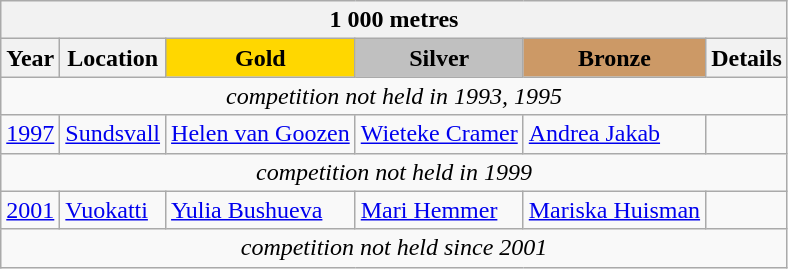<table class="wikitable">
<tr>
<th colspan=6 align=center><strong>1 000 metres</strong></th>
</tr>
<tr>
<th>Year</th>
<th>Location</th>
<td align=center bgcolor=gold><strong>Gold</strong></td>
<td align=center bgcolor=silver><strong>Silver</strong></td>
<td align=center bgcolor=cc9966><strong>Bronze</strong></td>
<th>Details</th>
</tr>
<tr>
<td colspan=6 align=center><em>competition not held in 1993, 1995</em></td>
</tr>
<tr>
<td><a href='#'>1997</a></td>
<td> <a href='#'>Sundsvall</a></td>
<td> <a href='#'>Helen van Goozen</a></td>
<td> <a href='#'>Wieteke Cramer</a></td>
<td> <a href='#'>Andrea Jakab</a></td>
<td></td>
</tr>
<tr>
<td colspan=6 align=center><em>competition not held in 1999</em></td>
</tr>
<tr>
<td><a href='#'>2001</a></td>
<td> <a href='#'>Vuokatti</a></td>
<td> <a href='#'>Yulia Bushueva</a></td>
<td> <a href='#'>Mari Hemmer</a></td>
<td> <a href='#'>Mariska Huisman</a></td>
<td></td>
</tr>
<tr>
<td colspan=6 align=center><em>competition not held since 2001</em></td>
</tr>
</table>
